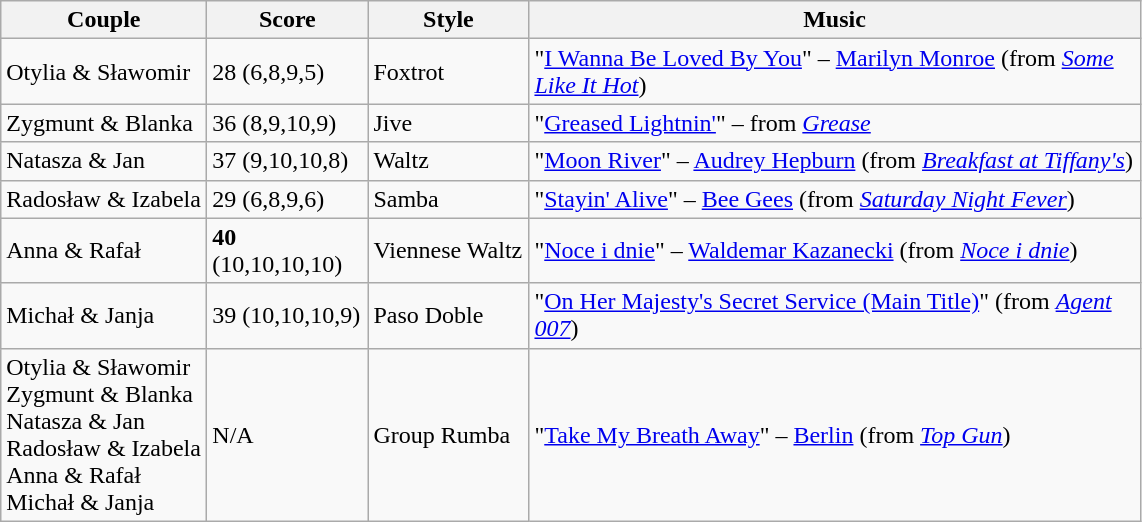<table class="wikitable">
<tr>
<th style="width:130px;">Couple</th>
<th style="width:100px;">Score</th>
<th style="width:100px;">Style</th>
<th style="width:400px;">Music</th>
</tr>
<tr>
<td>Otylia & Sławomir</td>
<td>28 (6,8,9,5)</td>
<td>Foxtrot</td>
<td>"<a href='#'>I Wanna Be Loved By You</a>" – <a href='#'>Marilyn Monroe</a> (from <em><a href='#'>Some Like It Hot</a></em>)</td>
</tr>
<tr>
<td>Zygmunt & Blanka</td>
<td>36 (8,9,10,9)</td>
<td>Jive</td>
<td>"<a href='#'>Greased Lightnin'</a>" – from <em><a href='#'>Grease</a></em></td>
</tr>
<tr>
<td>Natasza & Jan</td>
<td>37 (9,10,10,8)</td>
<td>Waltz</td>
<td>"<a href='#'>Moon River</a>" – <a href='#'>Audrey Hepburn</a> (from <em><a href='#'>Breakfast at Tiffany's</a></em>)</td>
</tr>
<tr>
<td>Radosław & Izabela</td>
<td>29 (6,8,9,6)</td>
<td>Samba</td>
<td>"<a href='#'>Stayin' Alive</a>" – <a href='#'>Bee Gees</a> (from <em><a href='#'>Saturday Night Fever</a></em>)</td>
</tr>
<tr>
<td>Anna & Rafał</td>
<td><strong>40</strong> (10,10,10,10)</td>
<td>Viennese Waltz</td>
<td>"<a href='#'>Noce i dnie</a>" – <a href='#'>Waldemar Kazanecki</a> (from <em><a href='#'>Noce i dnie</a></em>)</td>
</tr>
<tr>
<td>Michał & Janja</td>
<td>39 (10,10,10,9)</td>
<td>Paso Doble</td>
<td>"<a href='#'>On Her Majesty's Secret Service (Main Title)</a>" (from <em><a href='#'>Agent 007</a></em>)</td>
</tr>
<tr>
<td>Otylia & Sławomir<br>Zygmunt & Blanka<br>Natasza & Jan<br>Radosław & Izabela<br>Anna & Rafał<br>Michał & Janja</td>
<td>N/A</td>
<td>Group Rumba</td>
<td>"<a href='#'>Take My Breath Away</a>" – <a href='#'>Berlin</a> (from <em><a href='#'>Top Gun</a></em>)</td>
</tr>
</table>
